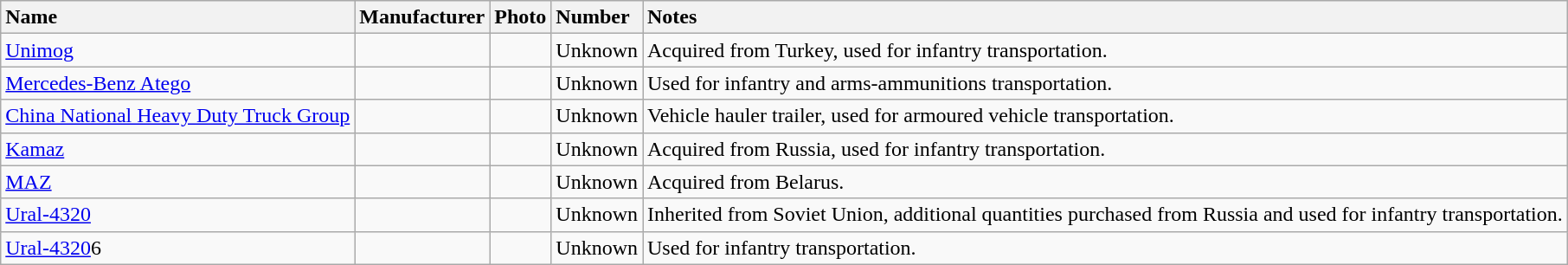<table class="wikitable">
<tr>
<th style="text-align:left;">Name</th>
<th style="text-align:left;">Manufacturer</th>
<th style="text-align:left;">Photo</th>
<th style="text-align:left;">Number</th>
<th style="text-align:left;">Notes</th>
</tr>
<tr>
<td><a href='#'>Unimog</a></td>
<td><br></td>
<td></td>
<td>Unknown</td>
<td>Acquired from Turkey, used for infantry transportation.</td>
</tr>
<tr>
<td><a href='#'>Mercedes-Benz Atego</a></td>
<td></td>
<td></td>
<td>Unknown</td>
<td>Used for infantry and arms-ammunitions transportation.</td>
</tr>
<tr>
<td><a href='#'>China National Heavy Duty Truck Group</a></td>
<td></td>
<td></td>
<td>Unknown</td>
<td>Vehicle hauler trailer, used for armoured vehicle transportation.</td>
</tr>
<tr>
<td><a href='#'>Kamaz</a></td>
<td></td>
<td></td>
<td>Unknown</td>
<td>Acquired from Russia, used for infantry transportation.</td>
</tr>
<tr>
<td><a href='#'>MAZ</a></td>
<td></td>
<td></td>
<td>Unknown</td>
<td>Acquired from Belarus.</td>
</tr>
<tr>
<td><a href='#'>Ural-4320</a></td>
<td><br></td>
<td></td>
<td>Unknown</td>
<td>Inherited from Soviet Union, additional quantities purchased from Russia and used for infantry transportation.</td>
</tr>
<tr>
<td><a href='#'>Ural-4320</a>6</td>
<td></td>
<td></td>
<td>Unknown</td>
<td>Used for infantry transportation.</td>
</tr>
</table>
